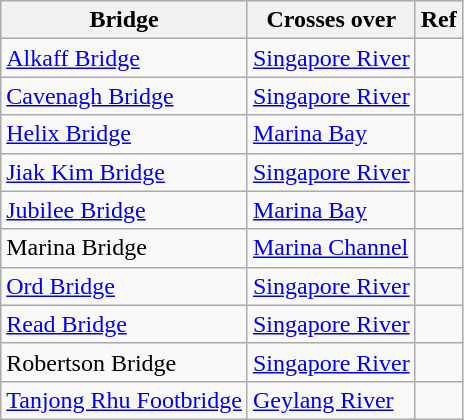<table class="wikitable">
<tr>
<th>Bridge</th>
<th>Crosses over</th>
<th>Ref</th>
</tr>
<tr>
<td><a href='#'>Alkaff Bridge</a></td>
<td><a href='#'>Singapore River</a></td>
<td></td>
</tr>
<tr>
<td><a href='#'>Cavenagh Bridge</a></td>
<td><a href='#'>Singapore River</a></td>
<td></td>
</tr>
<tr>
<td><a href='#'>Helix Bridge</a></td>
<td><a href='#'>Marina Bay</a></td>
<td></td>
</tr>
<tr>
<td><a href='#'>Jiak Kim Bridge</a></td>
<td><a href='#'>Singapore River</a></td>
<td></td>
</tr>
<tr>
<td><a href='#'>Jubilee Bridge</a></td>
<td><a href='#'>Marina Bay</a></td>
<td></td>
</tr>
<tr>
<td>Marina Bridge</td>
<td><a href='#'>Marina Channel</a></td>
<td></td>
</tr>
<tr>
<td><a href='#'>Ord Bridge</a></td>
<td><a href='#'>Singapore River</a></td>
<td></td>
</tr>
<tr>
<td><a href='#'>Read Bridge</a></td>
<td><a href='#'>Singapore River</a></td>
<td></td>
</tr>
<tr>
<td>Robertson Bridge</td>
<td><a href='#'>Singapore River</a></td>
<td></td>
</tr>
<tr>
<td><a href='#'>Tanjong Rhu Footbridge</a></td>
<td><a href='#'>Geylang River</a></td>
<td></td>
</tr>
</table>
